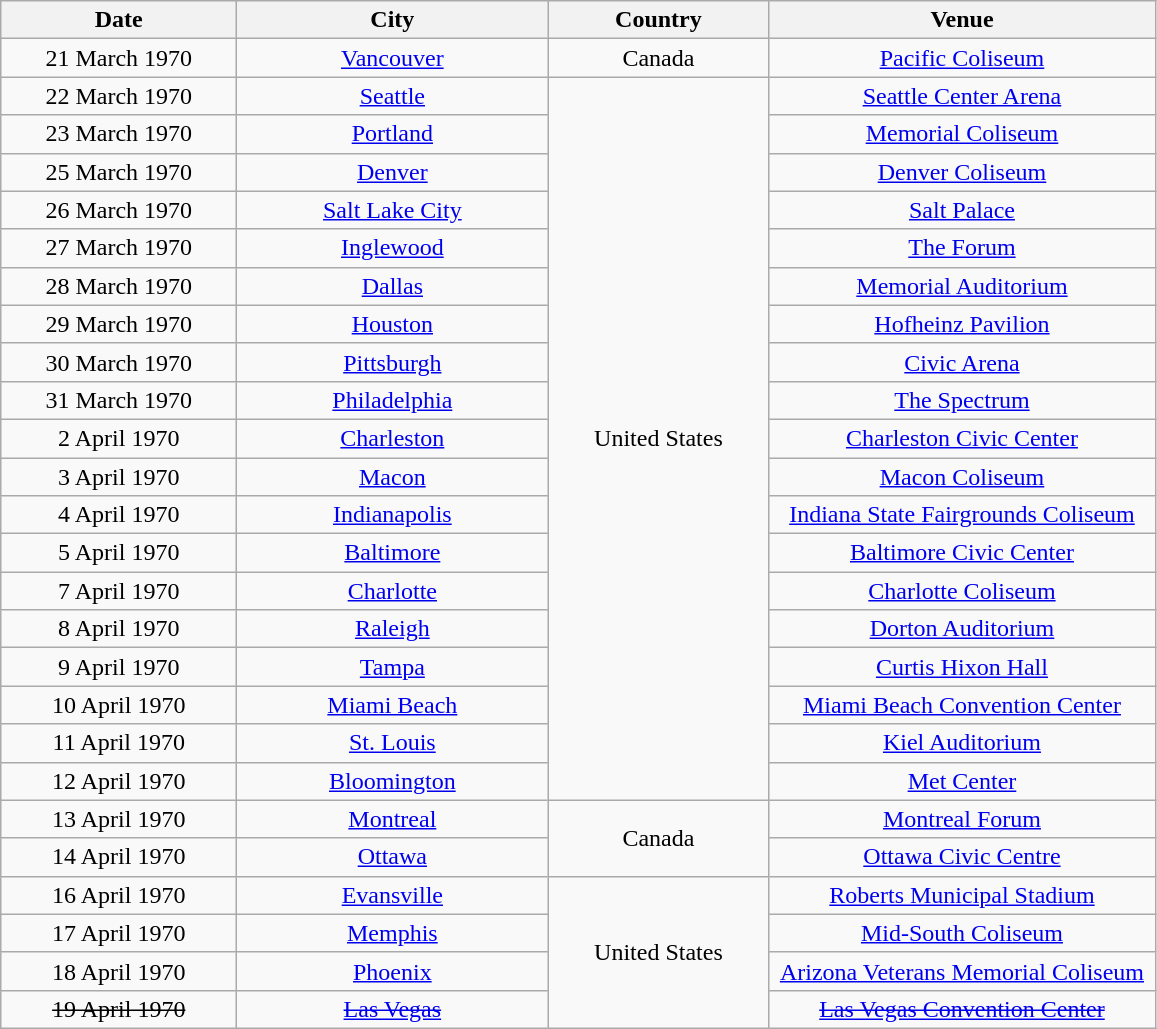<table class="wikitable" style="text-align:center;">
<tr>
<th style="width:150px;">Date</th>
<th style="width:200px;">City</th>
<th style="width:140px;">Country</th>
<th style="width:250px;">Venue</th>
</tr>
<tr>
<td>21 March 1970</td>
<td><a href='#'>Vancouver</a></td>
<td>Canada</td>
<td><a href='#'>Pacific Coliseum</a></td>
</tr>
<tr>
<td>22 March 1970</td>
<td><a href='#'>Seattle</a></td>
<td rowspan="19">United States</td>
<td><a href='#'>Seattle Center Arena</a></td>
</tr>
<tr>
<td>23 March 1970</td>
<td><a href='#'>Portland</a></td>
<td><a href='#'>Memorial Coliseum</a></td>
</tr>
<tr>
<td>25 March 1970</td>
<td><a href='#'>Denver</a></td>
<td><a href='#'>Denver Coliseum</a></td>
</tr>
<tr>
<td>26 March 1970</td>
<td><a href='#'>Salt Lake City</a></td>
<td><a href='#'>Salt Palace</a></td>
</tr>
<tr>
<td>27 March 1970</td>
<td><a href='#'>Inglewood</a></td>
<td><a href='#'>The Forum</a></td>
</tr>
<tr>
<td>28 March 1970</td>
<td><a href='#'>Dallas</a></td>
<td><a href='#'>Memorial Auditorium</a></td>
</tr>
<tr>
<td>29 March 1970</td>
<td><a href='#'>Houston</a></td>
<td><a href='#'>Hofheinz Pavilion</a></td>
</tr>
<tr>
<td>30 March 1970</td>
<td><a href='#'>Pittsburgh</a></td>
<td><a href='#'>Civic Arena</a></td>
</tr>
<tr>
<td>31 March 1970</td>
<td><a href='#'>Philadelphia</a></td>
<td><a href='#'>The Spectrum</a></td>
</tr>
<tr>
<td>2 April 1970</td>
<td><a href='#'>Charleston</a></td>
<td><a href='#'>Charleston Civic Center</a></td>
</tr>
<tr>
<td>3 April 1970</td>
<td><a href='#'>Macon</a></td>
<td><a href='#'>Macon Coliseum</a></td>
</tr>
<tr>
<td>4 April 1970</td>
<td><a href='#'>Indianapolis</a></td>
<td><a href='#'>Indiana State Fairgrounds Coliseum</a></td>
</tr>
<tr>
<td>5 April 1970</td>
<td><a href='#'>Baltimore</a></td>
<td><a href='#'>Baltimore Civic Center</a></td>
</tr>
<tr>
<td>7 April 1970</td>
<td><a href='#'>Charlotte</a></td>
<td><a href='#'>Charlotte Coliseum</a></td>
</tr>
<tr>
<td>8 April 1970</td>
<td><a href='#'>Raleigh</a></td>
<td><a href='#'>Dorton Auditorium</a></td>
</tr>
<tr>
<td>9 April 1970</td>
<td><a href='#'>Tampa</a></td>
<td><a href='#'>Curtis Hixon Hall</a></td>
</tr>
<tr>
<td>10 April 1970</td>
<td><a href='#'>Miami Beach</a></td>
<td><a href='#'>Miami Beach Convention Center</a></td>
</tr>
<tr>
<td>11 April 1970</td>
<td><a href='#'>St. Louis</a></td>
<td><a href='#'>Kiel Auditorium</a></td>
</tr>
<tr>
<td>12 April 1970</td>
<td><a href='#'>Bloomington</a></td>
<td><a href='#'>Met Center</a></td>
</tr>
<tr>
<td>13 April 1970</td>
<td><a href='#'>Montreal</a></td>
<td rowspan="2">Canada</td>
<td><a href='#'>Montreal Forum</a></td>
</tr>
<tr>
<td>14 April 1970</td>
<td><a href='#'>Ottawa</a></td>
<td><a href='#'>Ottawa Civic Centre</a></td>
</tr>
<tr>
<td>16 April 1970</td>
<td><a href='#'>Evansville</a></td>
<td rowspan="4">United States</td>
<td><a href='#'>Roberts Municipal Stadium</a></td>
</tr>
<tr>
<td>17 April 1970</td>
<td><a href='#'>Memphis</a></td>
<td><a href='#'>Mid-South Coliseum</a></td>
</tr>
<tr>
<td>18 April 1970</td>
<td><a href='#'>Phoenix</a></td>
<td><a href='#'>Arizona Veterans Memorial Coliseum</a></td>
</tr>
<tr>
<td><s>19 April 1970</s></td>
<td><a href='#'><s>Las Vegas</s></a></td>
<td><a href='#'><s>Las Vegas Convention Center</s></a></td>
</tr>
</table>
